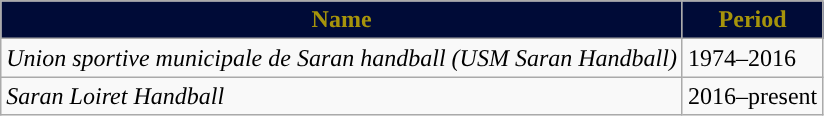<table class="wikitable" style="text-align: left">
<tr>
<th style="color:#A6940B; background:#000B37">Name</th>
<th style="color:#A6940B; background:#000B37">Period</th>
</tr>
<tr>
<td align=left><em>Union sportive municipale de Saran handball (USM Saran Handball)</em></td>
<td>1974–2016</td>
</tr>
<tr>
<td align=left><em>Saran Loiret Handball</em></td>
<td>2016–present</td>
</tr>
</table>
